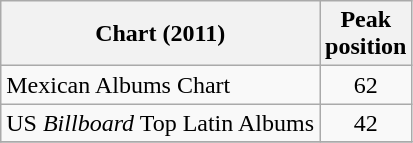<table class="wikitable sortable">
<tr>
<th>Chart (2011)</th>
<th>Peak<br>position</th>
</tr>
<tr>
<td>Mexican Albums Chart</td>
<td style="text-align:center;">62</td>
</tr>
<tr>
<td>US <em>Billboard</em> Top Latin Albums</td>
<td style="text-align:center;">42</td>
</tr>
<tr>
</tr>
</table>
